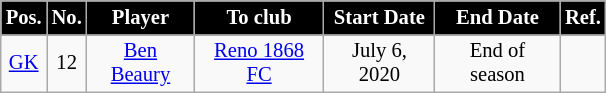<table class="wikitable" style="text-align:center; font-size:86%; width:32%;">
<tr>
<th style="background:#000; color:white; text-align:center;">Pos.</th>
<th style="background:#000; color:white; text-align:center;">No.</th>
<th style="background:#000; color:white; text-align:center;">Player</th>
<th style="background:#000; color:white; text-align:center;">To club</th>
<th style="background:#000; color:white; text-align:center;">Start Date</th>
<th style="background:#000; color:white; text-align:center;">End Date</th>
<th style="background:#000; color:white; text-align:center;">Ref.</th>
</tr>
<tr>
<td><a href='#'>GK</a></td>
<td>12</td>
<td> <a href='#'>Ben Beaury</a></td>
<td> <a href='#'>Reno 1868 FC</a></td>
<td>July 6, 2020</td>
<td>End of season</td>
<td></td>
</tr>
</table>
